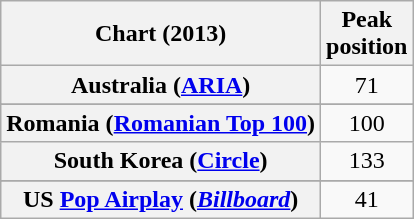<table class="wikitable sortable plainrowheaders" style="text-align:center">
<tr>
<th scope="col">Chart (2013)</th>
<th scope="col">Peak<br>position</th>
</tr>
<tr>
<th scope="row">Australia (<a href='#'>ARIA</a>)</th>
<td>71</td>
</tr>
<tr>
</tr>
<tr>
</tr>
<tr>
</tr>
<tr>
<th scope="row">Romania (<a href='#'>Romanian Top 100</a>)</th>
<td>100</td>
</tr>
<tr>
<th scope="row">South Korea (<a href='#'>Circle</a>)</th>
<td>133</td>
</tr>
<tr>
</tr>
<tr>
<th scope="row">US <a href='#'>Pop Airplay</a> (<em><a href='#'>Billboard</a></em>)</th>
<td>41</td>
</tr>
</table>
